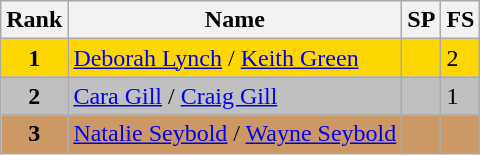<table class="wikitable">
<tr>
<th>Rank</th>
<th>Name</th>
<th>SP</th>
<th>FS</th>
</tr>
<tr bgcolor="gold">
<td align="center"><strong>1</strong></td>
<td><a href='#'>Deborah Lynch</a> / <a href='#'>Keith Green</a></td>
<td></td>
<td>2</td>
</tr>
<tr bgcolor="silver">
<td align="center"><strong>2</strong></td>
<td><a href='#'>Cara Gill</a> / <a href='#'>Craig Gill</a></td>
<td></td>
<td>1</td>
</tr>
<tr bgcolor="cc9966">
<td align="center"><strong>3</strong></td>
<td><a href='#'>Natalie Seybold</a> / <a href='#'>Wayne Seybold</a></td>
<td></td>
<td></td>
</tr>
</table>
